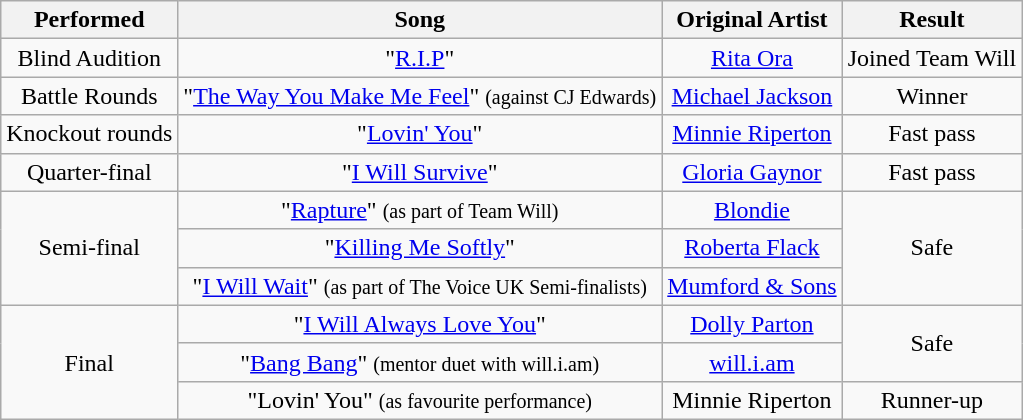<table class="wikitable plainrowheaders" style="text-align:center;">
<tr>
<th scope="col">Performed</th>
<th scope="col">Song</th>
<th scope="col">Original Artist</th>
<th scope="col">Result</th>
</tr>
<tr>
<td>Blind Audition</td>
<td>"<a href='#'>R.I.P</a>"</td>
<td><a href='#'>Rita Ora</a></td>
<td>Joined Team Will</td>
</tr>
<tr>
<td>Battle Rounds</td>
<td>"<a href='#'>The Way You Make Me Feel</a>" <small>(against CJ Edwards)</small></td>
<td><a href='#'>Michael Jackson</a></td>
<td>Winner</td>
</tr>
<tr>
<td>Knockout rounds</td>
<td>"<a href='#'>Lovin' You</a>"</td>
<td><a href='#'>Minnie Riperton</a></td>
<td>Fast pass</td>
</tr>
<tr>
<td>Quarter-final</td>
<td>"<a href='#'>I Will Survive</a>"</td>
<td><a href='#'>Gloria Gaynor</a></td>
<td>Fast pass</td>
</tr>
<tr>
<td rowspan="3">Semi-final</td>
<td>"<a href='#'>Rapture</a>" <small>(as part of Team Will)</small></td>
<td><a href='#'>Blondie</a></td>
<td rowspan="3">Safe</td>
</tr>
<tr>
<td>"<a href='#'>Killing Me Softly</a>"</td>
<td><a href='#'>Roberta Flack</a></td>
</tr>
<tr>
<td>"<a href='#'>I Will Wait</a>" <small>(as part of The Voice UK Semi-finalists)</small></td>
<td><a href='#'>Mumford & Sons</a></td>
</tr>
<tr>
<td rowspan="3">Final</td>
<td>"<a href='#'>I Will Always Love You</a>"</td>
<td><a href='#'>Dolly Parton</a></td>
<td rowspan="2">Safe</td>
</tr>
<tr>
<td>"<a href='#'>Bang Bang</a>" <small>(mentor duet with will.i.am)</small></td>
<td><a href='#'>will.i.am</a></td>
</tr>
<tr>
<td>"Lovin' You" <small>(as favourite performance)</small></td>
<td>Minnie Riperton</td>
<td>Runner-up</td>
</tr>
</table>
